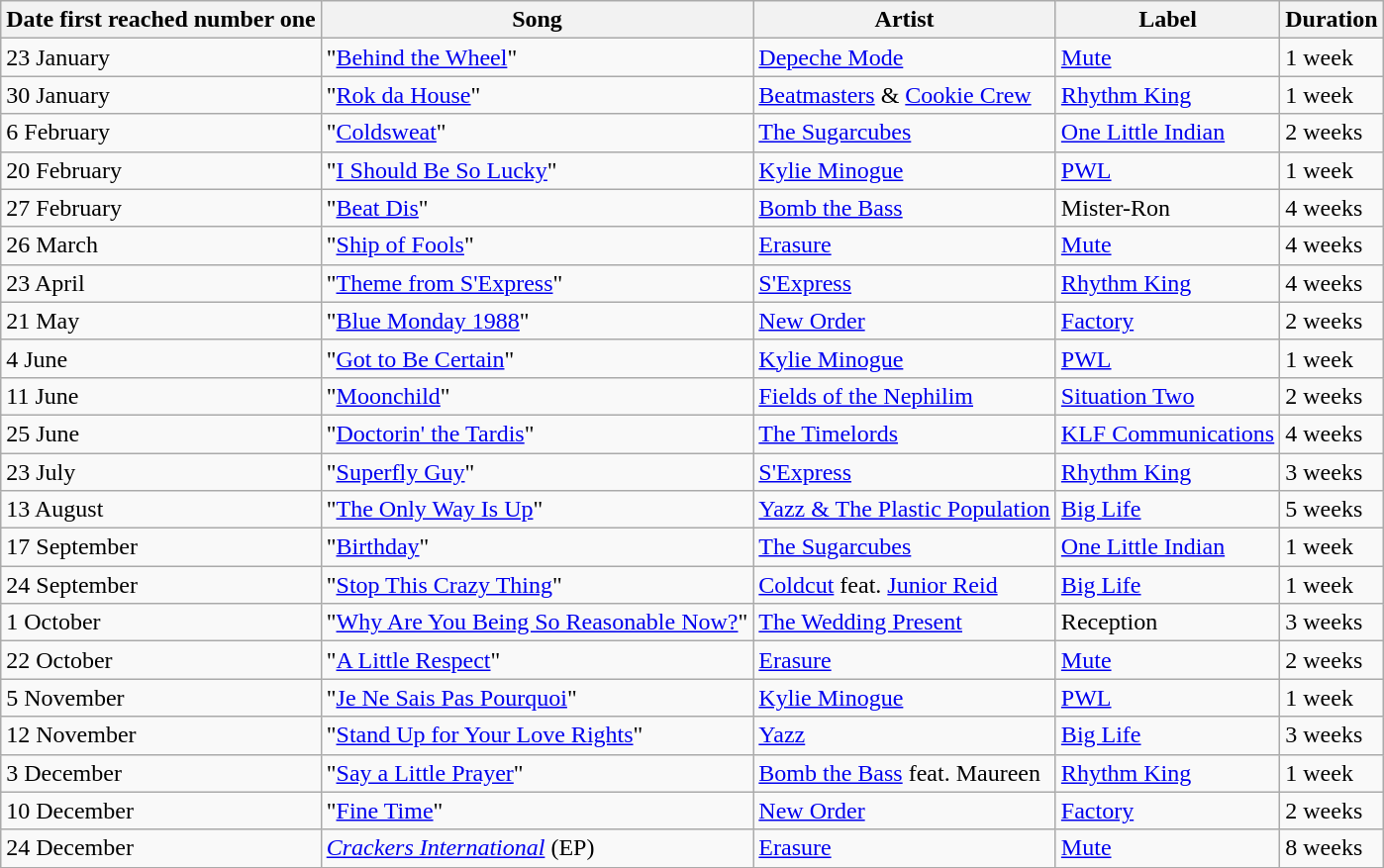<table class=wikitable>
<tr>
<th>Date first reached number one</th>
<th>Song</th>
<th>Artist</th>
<th>Label</th>
<th>Duration</th>
</tr>
<tr>
<td>23 January</td>
<td>"<a href='#'>Behind the Wheel</a>"</td>
<td><a href='#'>Depeche Mode</a></td>
<td><a href='#'>Mute</a></td>
<td>1 week</td>
</tr>
<tr>
<td>30 January</td>
<td>"<a href='#'>Rok da House</a>"</td>
<td><a href='#'>Beatmasters</a> & <a href='#'>Cookie Crew</a></td>
<td><a href='#'>Rhythm King</a></td>
<td>1 week</td>
</tr>
<tr>
<td>6 February</td>
<td>"<a href='#'>Coldsweat</a>"</td>
<td><a href='#'>The Sugarcubes</a></td>
<td><a href='#'>One Little Indian</a></td>
<td>2 weeks</td>
</tr>
<tr>
<td>20 February</td>
<td>"<a href='#'>I Should Be So Lucky</a>"</td>
<td><a href='#'>Kylie Minogue</a></td>
<td><a href='#'>PWL</a></td>
<td>1 week</td>
</tr>
<tr>
<td>27 February</td>
<td>"<a href='#'>Beat Dis</a>"</td>
<td><a href='#'>Bomb the Bass</a></td>
<td>Mister-Ron</td>
<td>4 weeks</td>
</tr>
<tr>
<td>26 March</td>
<td>"<a href='#'>Ship of Fools</a>"</td>
<td><a href='#'>Erasure</a></td>
<td><a href='#'>Mute</a></td>
<td>4 weeks</td>
</tr>
<tr>
<td>23 April</td>
<td>"<a href='#'>Theme from S'Express</a>"</td>
<td><a href='#'>S'Express</a></td>
<td><a href='#'>Rhythm King</a></td>
<td>4 weeks</td>
</tr>
<tr>
<td>21 May</td>
<td>"<a href='#'>Blue Monday 1988</a>"</td>
<td><a href='#'>New Order</a></td>
<td><a href='#'>Factory</a></td>
<td>2 weeks</td>
</tr>
<tr>
<td>4 June</td>
<td>"<a href='#'>Got to Be Certain</a>"</td>
<td><a href='#'>Kylie Minogue</a></td>
<td><a href='#'>PWL</a></td>
<td>1 week</td>
</tr>
<tr>
<td>11 June</td>
<td>"<a href='#'>Moonchild</a>"</td>
<td><a href='#'>Fields of the Nephilim</a></td>
<td><a href='#'>Situation Two</a></td>
<td>2 weeks</td>
</tr>
<tr>
<td>25 June</td>
<td>"<a href='#'>Doctorin' the Tardis</a>"</td>
<td><a href='#'>The Timelords</a></td>
<td><a href='#'>KLF Communications</a></td>
<td>4 weeks</td>
</tr>
<tr>
<td>23 July</td>
<td>"<a href='#'>Superfly Guy</a>"</td>
<td><a href='#'>S'Express</a></td>
<td><a href='#'>Rhythm King</a></td>
<td>3 weeks</td>
</tr>
<tr>
<td>13 August</td>
<td>"<a href='#'>The Only Way Is Up</a>"</td>
<td><a href='#'>Yazz & The Plastic Population</a></td>
<td><a href='#'>Big Life</a></td>
<td>5 weeks</td>
</tr>
<tr>
<td>17 September</td>
<td>"<a href='#'>Birthday</a>"</td>
<td><a href='#'>The Sugarcubes</a></td>
<td><a href='#'>One Little Indian</a></td>
<td>1 week</td>
</tr>
<tr>
<td>24 September</td>
<td>"<a href='#'>Stop This Crazy Thing</a>"</td>
<td><a href='#'>Coldcut</a> feat. <a href='#'>Junior Reid</a></td>
<td><a href='#'>Big Life</a></td>
<td>1 week</td>
</tr>
<tr>
<td>1 October</td>
<td>"<a href='#'>Why Are You Being So Reasonable Now?</a>"</td>
<td><a href='#'>The Wedding Present</a></td>
<td>Reception</td>
<td>3 weeks</td>
</tr>
<tr>
<td>22 October</td>
<td>"<a href='#'>A Little Respect</a>"</td>
<td><a href='#'>Erasure</a></td>
<td><a href='#'>Mute</a></td>
<td>2 weeks</td>
</tr>
<tr>
<td>5 November</td>
<td>"<a href='#'>Je Ne Sais Pas Pourquoi</a>"</td>
<td><a href='#'>Kylie Minogue</a></td>
<td><a href='#'>PWL</a></td>
<td>1 week</td>
</tr>
<tr>
<td>12 November</td>
<td>"<a href='#'>Stand Up for Your Love Rights</a>"</td>
<td><a href='#'>Yazz</a></td>
<td><a href='#'>Big Life</a></td>
<td>3 weeks</td>
</tr>
<tr>
<td>3 December</td>
<td>"<a href='#'>Say a Little Prayer</a>"</td>
<td><a href='#'>Bomb the Bass</a> feat. Maureen</td>
<td><a href='#'>Rhythm King</a></td>
<td>1 week</td>
</tr>
<tr>
<td>10 December</td>
<td>"<a href='#'>Fine Time</a>"</td>
<td><a href='#'>New Order</a></td>
<td><a href='#'>Factory</a></td>
<td>2 weeks</td>
</tr>
<tr>
<td>24 December</td>
<td><em><a href='#'>Crackers International</a></em> (EP)</td>
<td><a href='#'>Erasure</a></td>
<td><a href='#'>Mute</a></td>
<td>8 weeks</td>
</tr>
<tr>
</tr>
</table>
